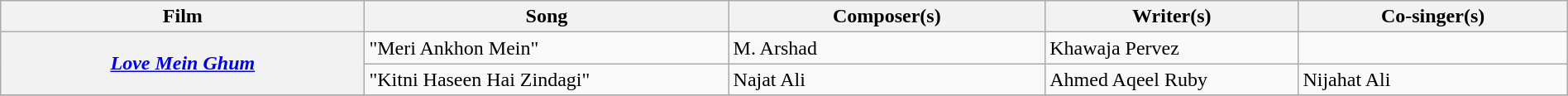<table class="wikitable plainrowheaders" width="100%" textcolor:#000;">
<tr>
<th scope="col" width=23%><strong>Film</strong></th>
<th scope="col" width=23%><strong>Song</strong></th>
<th scope="col" width=20%><strong>Composer(s)</strong></th>
<th scope="col" width=16%><strong>Writer(s)</strong></th>
<th scope="col" width=17%><strong>Co-singer(s)</strong></th>
</tr>
<tr>
<th scope="row" rowspan="2"><em><a href='#'>Love Mein Ghum</a></em></th>
<td>"Meri Ankhon Mein"</td>
<td>M. Arshad</td>
<td>Khawaja Pervez</td>
<td></td>
</tr>
<tr>
<td>"Kitni Haseen Hai Zindagi"</td>
<td>Najat Ali</td>
<td>Ahmed Aqeel Ruby</td>
<td>Nijahat Ali</td>
</tr>
<tr>
</tr>
</table>
